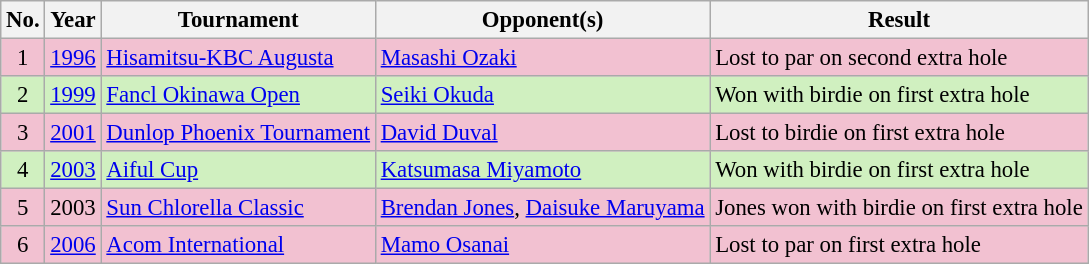<table class="wikitable" style="font-size:95%;">
<tr>
<th>No.</th>
<th>Year</th>
<th>Tournament</th>
<th>Opponent(s)</th>
<th>Result</th>
</tr>
<tr style="background:#F2C1D1;">
<td align=center>1</td>
<td><a href='#'>1996</a></td>
<td><a href='#'>Hisamitsu-KBC Augusta</a></td>
<td> <a href='#'>Masashi Ozaki</a></td>
<td>Lost to par on second extra hole</td>
</tr>
<tr style="background:#D0F0C0;">
<td align=center>2</td>
<td><a href='#'>1999</a></td>
<td><a href='#'>Fancl Okinawa Open</a></td>
<td> <a href='#'>Seiki Okuda</a></td>
<td>Won with birdie on first extra hole</td>
</tr>
<tr style="background:#F2C1D1;">
<td align=center>3</td>
<td><a href='#'>2001</a></td>
<td><a href='#'>Dunlop Phoenix Tournament</a></td>
<td> <a href='#'>David Duval</a></td>
<td>Lost to birdie on first extra hole</td>
</tr>
<tr style="background:#D0F0C0;">
<td align=center>4</td>
<td><a href='#'>2003</a></td>
<td><a href='#'>Aiful Cup</a></td>
<td> <a href='#'>Katsumasa Miyamoto</a></td>
<td>Won with birdie on first extra hole</td>
</tr>
<tr style="background:#F2C1D1;">
<td align=center>5</td>
<td>2003</td>
<td><a href='#'>Sun Chlorella Classic</a></td>
<td> <a href='#'>Brendan Jones</a>,  <a href='#'>Daisuke Maruyama</a></td>
<td>Jones won with birdie on first extra hole</td>
</tr>
<tr style="background:#F2C1D1;">
<td align=center>6</td>
<td><a href='#'>2006</a></td>
<td><a href='#'>Acom International</a></td>
<td> <a href='#'>Mamo Osanai</a></td>
<td>Lost to par on first extra hole</td>
</tr>
</table>
